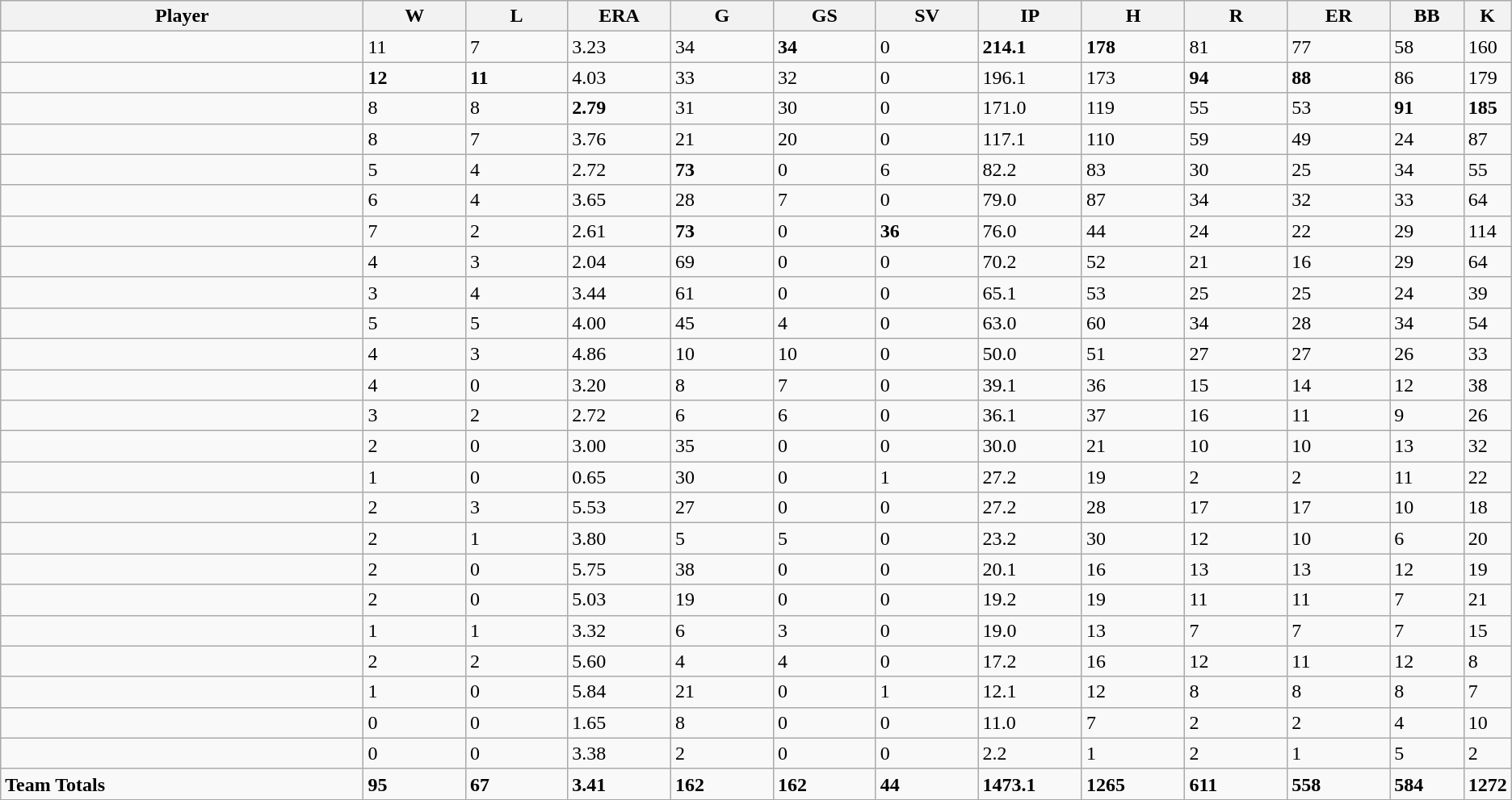<table class="wikitable sortable">
<tr>
<th bgcolor="#DDDDFF" width="25%">Player</th>
<th bgcolor="#DDDDFF" width="7%">W</th>
<th bgcolor="#DDDDFF" width="7%">L</th>
<th bgcolor="#DDDDFF" width="7%">ERA</th>
<th bgcolor="#DDDDFF" width="7%">G</th>
<th bgcolor="#DDDDFF" width="7%">GS</th>
<th bgcolor="#DDDDFF" width="7%">SV</th>
<th bgcolor="#DDDDFF" width="7%">IP</th>
<th bgcolor="#DDDDFF" width="7%">H</th>
<th bgcolor="#DDDDFF" width="7%">R</th>
<th bgcolor="#DDDDFF" width="7%">ER</th>
<th bgcolor="#DDDDFF" width="7%">BB</th>
<th bgcolor="#DDDDFF" width="7%">K</th>
</tr>
<tr>
<td></td>
<td>11</td>
<td>7</td>
<td>3.23</td>
<td>34</td>
<td><strong>34</strong></td>
<td>0</td>
<td><strong> 214.1</strong></td>
<td><strong>178</strong></td>
<td>81</td>
<td>77</td>
<td>58</td>
<td>160</td>
</tr>
<tr>
<td></td>
<td><strong>12</strong></td>
<td><strong>11</strong></td>
<td>4.03</td>
<td>33</td>
<td>32</td>
<td>0</td>
<td>196.1</td>
<td>173</td>
<td><strong>94</strong></td>
<td><strong>88</strong></td>
<td>86</td>
<td>179</td>
</tr>
<tr>
<td></td>
<td>8</td>
<td>8</td>
<td><strong>2.79</strong></td>
<td>31</td>
<td>30</td>
<td>0</td>
<td>171.0</td>
<td>119</td>
<td>55</td>
<td>53</td>
<td><strong>91</strong></td>
<td><strong> 185</strong></td>
</tr>
<tr>
<td></td>
<td>8</td>
<td>7</td>
<td>3.76</td>
<td>21</td>
<td>20</td>
<td>0</td>
<td>117.1</td>
<td>110</td>
<td>59</td>
<td>49</td>
<td>24</td>
<td>87</td>
</tr>
<tr>
<td></td>
<td>5</td>
<td>4</td>
<td>2.72</td>
<td><strong>73</strong></td>
<td>0</td>
<td>6</td>
<td>82.2</td>
<td>83</td>
<td>30</td>
<td>25</td>
<td>34</td>
<td>55</td>
</tr>
<tr>
<td></td>
<td>6</td>
<td>4</td>
<td>3.65</td>
<td>28</td>
<td>7</td>
<td>0</td>
<td>79.0</td>
<td>87</td>
<td>34</td>
<td>32</td>
<td>33</td>
<td>64</td>
</tr>
<tr>
<td></td>
<td>7</td>
<td>2</td>
<td>2.61</td>
<td><strong>73</strong></td>
<td>0</td>
<td><strong>36</strong></td>
<td>76.0</td>
<td>44</td>
<td>24</td>
<td>22</td>
<td>29</td>
<td>114</td>
</tr>
<tr>
<td></td>
<td>4</td>
<td>3</td>
<td>2.04</td>
<td>69</td>
<td>0</td>
<td>0</td>
<td>70.2</td>
<td>52</td>
<td>21</td>
<td>16</td>
<td>29</td>
<td>64</td>
</tr>
<tr>
<td></td>
<td>3</td>
<td>4</td>
<td>3.44</td>
<td>61</td>
<td>0</td>
<td>0</td>
<td>65.1</td>
<td>53</td>
<td>25</td>
<td>25</td>
<td>24</td>
<td>39</td>
</tr>
<tr>
<td></td>
<td>5</td>
<td>5</td>
<td>4.00</td>
<td>45</td>
<td>4</td>
<td>0</td>
<td>63.0</td>
<td>60</td>
<td>34</td>
<td>28</td>
<td>34</td>
<td>54</td>
</tr>
<tr>
<td></td>
<td>4</td>
<td>3</td>
<td>4.86</td>
<td>10</td>
<td>10</td>
<td>0</td>
<td>50.0</td>
<td>51</td>
<td>27</td>
<td>27</td>
<td>26</td>
<td>33</td>
</tr>
<tr>
<td></td>
<td>4</td>
<td>0</td>
<td>3.20</td>
<td>8</td>
<td>7</td>
<td>0</td>
<td>39.1</td>
<td>36</td>
<td>15</td>
<td>14</td>
<td>12</td>
<td>38</td>
</tr>
<tr>
<td></td>
<td>3</td>
<td>2</td>
<td>2.72</td>
<td>6</td>
<td>6</td>
<td>0</td>
<td>36.1</td>
<td>37</td>
<td>16</td>
<td>11</td>
<td>9</td>
<td>26</td>
</tr>
<tr>
<td></td>
<td>2</td>
<td>0</td>
<td>3.00</td>
<td>35</td>
<td>0</td>
<td>0</td>
<td>30.0</td>
<td>21</td>
<td>10</td>
<td>10</td>
<td>13</td>
<td>32</td>
</tr>
<tr>
<td></td>
<td>1</td>
<td>0</td>
<td>0.65</td>
<td>30</td>
<td>0</td>
<td>1</td>
<td>27.2</td>
<td>19</td>
<td>2</td>
<td>2</td>
<td>11</td>
<td>22</td>
</tr>
<tr>
<td></td>
<td>2</td>
<td>3</td>
<td>5.53</td>
<td>27</td>
<td>0</td>
<td>0</td>
<td>27.2</td>
<td>28</td>
<td>17</td>
<td>17</td>
<td>10</td>
<td>18</td>
</tr>
<tr>
<td></td>
<td>2</td>
<td>1</td>
<td>3.80</td>
<td>5</td>
<td>5</td>
<td>0</td>
<td>23.2</td>
<td>30</td>
<td>12</td>
<td>10</td>
<td>6</td>
<td>20</td>
</tr>
<tr>
<td></td>
<td>2</td>
<td>0</td>
<td>5.75</td>
<td>38</td>
<td>0</td>
<td>0</td>
<td>20.1</td>
<td>16</td>
<td>13</td>
<td>13</td>
<td>12</td>
<td>19</td>
</tr>
<tr>
<td></td>
<td>2</td>
<td>0</td>
<td>5.03</td>
<td>19</td>
<td>0</td>
<td>0</td>
<td>19.2</td>
<td>19</td>
<td>11</td>
<td>11</td>
<td>7</td>
<td>21</td>
</tr>
<tr>
<td></td>
<td>1</td>
<td>1</td>
<td>3.32</td>
<td>6</td>
<td>3</td>
<td>0</td>
<td>19.0</td>
<td>13</td>
<td>7</td>
<td>7</td>
<td>7</td>
<td>15</td>
</tr>
<tr>
<td></td>
<td>2</td>
<td>2</td>
<td>5.60</td>
<td>4</td>
<td>4</td>
<td>0</td>
<td>17.2</td>
<td>16</td>
<td>12</td>
<td>11</td>
<td>12</td>
<td>8</td>
</tr>
<tr>
<td></td>
<td>1</td>
<td>0</td>
<td>5.84</td>
<td>21</td>
<td>0</td>
<td>1</td>
<td>12.1</td>
<td>12</td>
<td>8</td>
<td>8</td>
<td>8</td>
<td>7</td>
</tr>
<tr>
<td></td>
<td>0</td>
<td>0</td>
<td>1.65</td>
<td>8</td>
<td>0</td>
<td>0</td>
<td>11.0</td>
<td>7</td>
<td>2</td>
<td>2</td>
<td>4</td>
<td>10</td>
</tr>
<tr>
<td></td>
<td>0</td>
<td>0</td>
<td>3.38</td>
<td>2</td>
<td>0</td>
<td>0</td>
<td>2.2</td>
<td>1</td>
<td>2</td>
<td>1</td>
<td>5</td>
<td>2</td>
</tr>
<tr>
<td><strong>Team Totals</strong></td>
<td><strong>95</strong></td>
<td><strong>67</strong></td>
<td><strong>3.41</strong></td>
<td><strong>162</strong></td>
<td><strong>162</strong></td>
<td><strong>44</strong></td>
<td><strong>1473.1</strong></td>
<td><strong>1265</strong></td>
<td><strong>611</strong></td>
<td><strong>558</strong></td>
<td><strong>584</strong></td>
<td><strong>1272</strong></td>
</tr>
</table>
